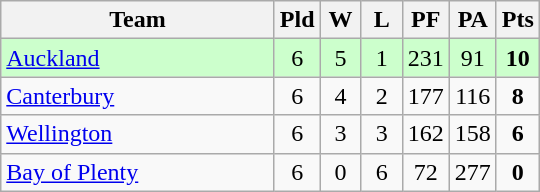<table class="wikitable" style="text-align:center;">
<tr>
<th width=175>Team</th>
<th width=20 abbr="Played">Pld</th>
<th width=20 abbr="Won">W</th>
<th width=20 abbr="Lost">L</th>
<th width=20 abbr="Points for">PF</th>
<th width=20 abbr="Points against">PA</th>
<th width=20 abbr="Points">Pts</th>
</tr>
<tr style="background: #ccffcc;">
<td style="text-align:left;"><a href='#'>Auckland</a></td>
<td>6</td>
<td>5</td>
<td>1</td>
<td>231</td>
<td>91</td>
<td><strong>10</strong></td>
</tr>
<tr>
<td style="text-align:left;"><a href='#'>Canterbury</a></td>
<td>6</td>
<td>4</td>
<td>2</td>
<td>177</td>
<td>116</td>
<td><strong>8</strong></td>
</tr>
<tr>
<td style="text-align:left;"><a href='#'>Wellington</a></td>
<td>6</td>
<td>3</td>
<td>3</td>
<td>162</td>
<td>158</td>
<td><strong>6</strong></td>
</tr>
<tr>
<td style="text-align:left;"><a href='#'>Bay of Plenty</a></td>
<td>6</td>
<td>0</td>
<td>6</td>
<td>72</td>
<td>277</td>
<td><strong>0</strong></td>
</tr>
</table>
